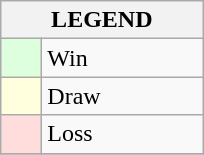<table class="wikitable">
<tr>
<th colspan="2">LEGEND</th>
</tr>
<tr>
<td style="background:#ddffdd;" width=20> </td>
<td width=100>Win</td>
</tr>
<tr>
<td style="background:#ffffdd"  width=20> </td>
<td width=100>Draw</td>
</tr>
<tr>
<td style="background:#ffdddd;" width=20> </td>
<td width=100>Loss</td>
</tr>
<tr>
</tr>
</table>
